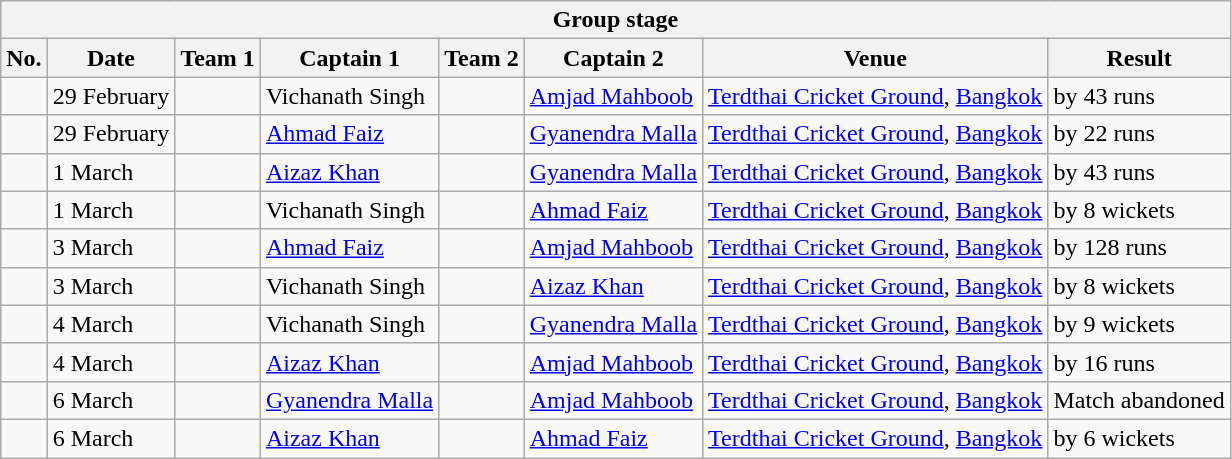<table class="wikitable">
<tr>
<th colspan="9">Group stage</th>
</tr>
<tr>
<th>No.</th>
<th>Date</th>
<th>Team 1</th>
<th>Captain 1</th>
<th>Team 2</th>
<th>Captain 2</th>
<th>Venue</th>
<th>Result</th>
</tr>
<tr>
<td></td>
<td>29 February</td>
<td></td>
<td>Vichanath Singh</td>
<td></td>
<td><a href='#'>Amjad Mahboob</a></td>
<td><a href='#'>Terdthai Cricket Ground</a>, <a href='#'>Bangkok</a></td>
<td> by 43 runs</td>
</tr>
<tr>
<td></td>
<td>29 February</td>
<td></td>
<td><a href='#'>Ahmad Faiz</a></td>
<td></td>
<td><a href='#'>Gyanendra Malla</a></td>
<td><a href='#'>Terdthai Cricket Ground</a>, <a href='#'>Bangkok</a></td>
<td> by 22 runs</td>
</tr>
<tr>
<td></td>
<td>1 March</td>
<td></td>
<td><a href='#'>Aizaz Khan</a></td>
<td></td>
<td><a href='#'>Gyanendra Malla</a></td>
<td><a href='#'>Terdthai Cricket Ground</a>, <a href='#'>Bangkok</a></td>
<td> by 43 runs</td>
</tr>
<tr>
<td></td>
<td>1 March</td>
<td></td>
<td>Vichanath Singh</td>
<td></td>
<td><a href='#'>Ahmad Faiz</a></td>
<td><a href='#'>Terdthai Cricket Ground</a>, <a href='#'>Bangkok</a></td>
<td> by 8 wickets</td>
</tr>
<tr>
<td></td>
<td>3 March</td>
<td></td>
<td><a href='#'>Ahmad Faiz</a></td>
<td></td>
<td><a href='#'>Amjad Mahboob</a></td>
<td><a href='#'>Terdthai Cricket Ground</a>, <a href='#'>Bangkok</a></td>
<td> by 128 runs</td>
</tr>
<tr>
<td></td>
<td>3 March</td>
<td></td>
<td>Vichanath Singh</td>
<td></td>
<td><a href='#'>Aizaz Khan</a></td>
<td><a href='#'>Terdthai Cricket Ground</a>, <a href='#'>Bangkok</a></td>
<td> by 8 wickets</td>
</tr>
<tr>
<td></td>
<td>4 March</td>
<td></td>
<td>Vichanath Singh</td>
<td></td>
<td><a href='#'>Gyanendra Malla</a></td>
<td><a href='#'>Terdthai Cricket Ground</a>, <a href='#'>Bangkok</a></td>
<td> by 9 wickets</td>
</tr>
<tr>
<td></td>
<td>4 March</td>
<td></td>
<td><a href='#'>Aizaz Khan</a></td>
<td></td>
<td><a href='#'>Amjad Mahboob</a></td>
<td><a href='#'>Terdthai Cricket Ground</a>, <a href='#'>Bangkok</a></td>
<td> by 16 runs</td>
</tr>
<tr>
<td></td>
<td>6 March</td>
<td></td>
<td><a href='#'>Gyanendra Malla</a></td>
<td></td>
<td><a href='#'>Amjad Mahboob</a></td>
<td><a href='#'>Terdthai Cricket Ground</a>, <a href='#'>Bangkok</a></td>
<td>Match abandoned</td>
</tr>
<tr>
<td></td>
<td>6 March</td>
<td></td>
<td><a href='#'>Aizaz Khan</a></td>
<td></td>
<td><a href='#'>Ahmad Faiz</a></td>
<td><a href='#'>Terdthai Cricket Ground</a>, <a href='#'>Bangkok</a></td>
<td> by 6 wickets</td>
</tr>
</table>
